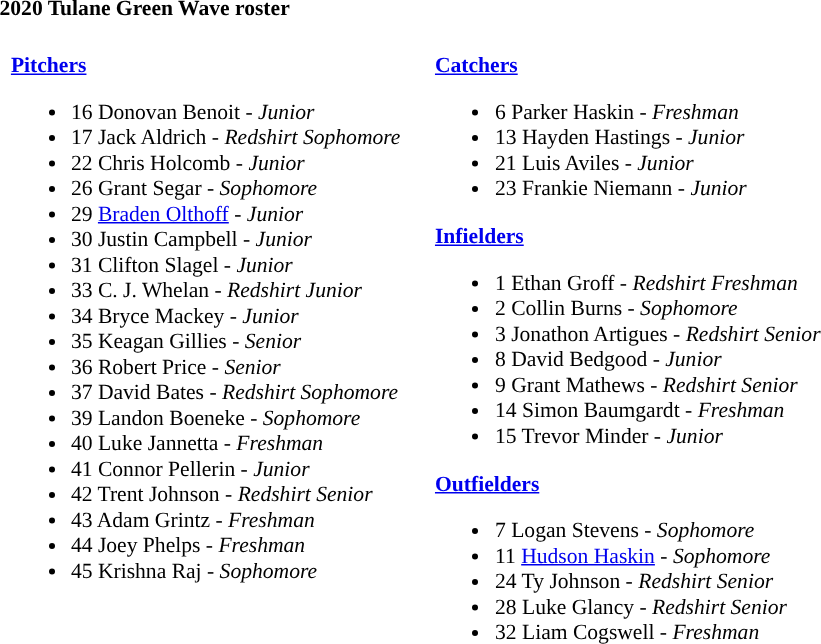<table class="toccolours" style="text-align: left; font-size:90%;">
<tr>
<th colspan="9">2020 Tulane Green Wave roster</th>
</tr>
<tr>
<td width="03"> </td>
<td valign="top"><br><strong><a href='#'>Pitchers</a></strong><ul><li>16 Donovan Benoit - <em>Junior</em></li><li>17 Jack Aldrich - <em>Redshirt Sophomore</em></li><li>22 Chris Holcomb - <em>Junior</em></li><li>26 Grant Segar - <em>Sophomore</em></li><li>29 <a href='#'>Braden Olthoff</a> - <em>Junior</em></li><li>30 Justin Campbell - <em>Junior</em></li><li>31 Clifton Slagel - <em>Junior</em></li><li>33 C. J. Whelan - <em>Redshirt Junior</em></li><li>34 Bryce Mackey - <em>Junior</em></li><li>35 Keagan Gillies - <em>Senior</em></li><li>36 Robert Price - <em>Senior</em></li><li>37 David Bates - <em>Redshirt Sophomore</em></li><li>39 Landon Boeneke - <em>Sophomore</em></li><li>40 Luke Jannetta - <em>Freshman</em></li><li>41 Connor Pellerin - <em>Junior</em></li><li>42 Trent Johnson - <em>Redshirt Senior</em></li><li>43 Adam Grintz - <em>Freshman</em></li><li>44 Joey Phelps - <em>Freshman</em></li><li>45 Krishna Raj - <em>Sophomore</em></li></ul></td>
<td width="15"> </td>
<td valign="top"><br><strong><a href='#'>Catchers</a></strong><ul><li>6 Parker Haskin - <em>Freshman</em></li><li>13 Hayden Hastings - <em>Junior</em></li><li>21 Luis Aviles - <em>Junior</em></li><li>23 Frankie Niemann - <em>Junior</em></li></ul><strong><a href='#'>Infielders</a></strong><ul><li>1 Ethan Groff - <em>Redshirt Freshman</em></li><li>2 Collin Burns - <em>Sophomore</em></li><li>3 Jonathon Artigues - <em>Redshirt Senior</em></li><li>8 David Bedgood - <em>Junior</em></li><li>9 Grant Mathews - <em>Redshirt Senior</em></li><li>14 Simon Baumgardt - <em>Freshman</em></li><li>15 Trevor Minder - <em>Junior</em></li></ul><strong><a href='#'>Outfielders</a></strong><ul><li>7 Logan Stevens - <em>Sophomore</em></li><li>11 <a href='#'>Hudson Haskin</a> - <em>Sophomore</em></li><li>24 Ty Johnson - <em>Redshirt Senior</em></li><li>28 Luke Glancy - <em>Redshirt Senior</em></li><li>32 Liam Cogswell - <em>Freshman</em></li></ul></td>
</tr>
</table>
